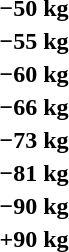<table>
<tr>
<th rowspan=2>−50 kg</th>
<td rowspan=2></td>
<td rowspan=2></td>
<td></td>
</tr>
<tr>
<td></td>
</tr>
<tr>
<th rowspan=2>−55 kg</th>
<td rowspan=2></td>
<td rowspan=2></td>
<td></td>
</tr>
<tr>
<td></td>
</tr>
<tr>
<th rowspan=2>−60 kg</th>
<td rowspan=2></td>
<td rowspan=2></td>
<td></td>
</tr>
<tr>
<td></td>
</tr>
<tr>
<th rowspan=2>−66 kg</th>
<td rowspan=2></td>
<td rowspan=2></td>
<td></td>
</tr>
<tr>
<td></td>
</tr>
<tr>
<th rowspan=2>−73 kg</th>
<td rowspan=2></td>
<td rowspan=2></td>
<td></td>
</tr>
<tr>
<td></td>
</tr>
<tr>
<th rowspan=2>−81 kg</th>
<td rowspan=2></td>
<td rowspan=2></td>
<td></td>
</tr>
<tr>
<td></td>
</tr>
<tr>
<th rowspan=2>−90 kg</th>
<td rowspan=2></td>
<td rowspan=2></td>
<td></td>
</tr>
<tr>
<td></td>
</tr>
<tr>
<th rowspan=2>+90 kg</th>
<td rowspan=2></td>
<td rowspan=2></td>
<td></td>
</tr>
<tr>
<td></td>
</tr>
</table>
